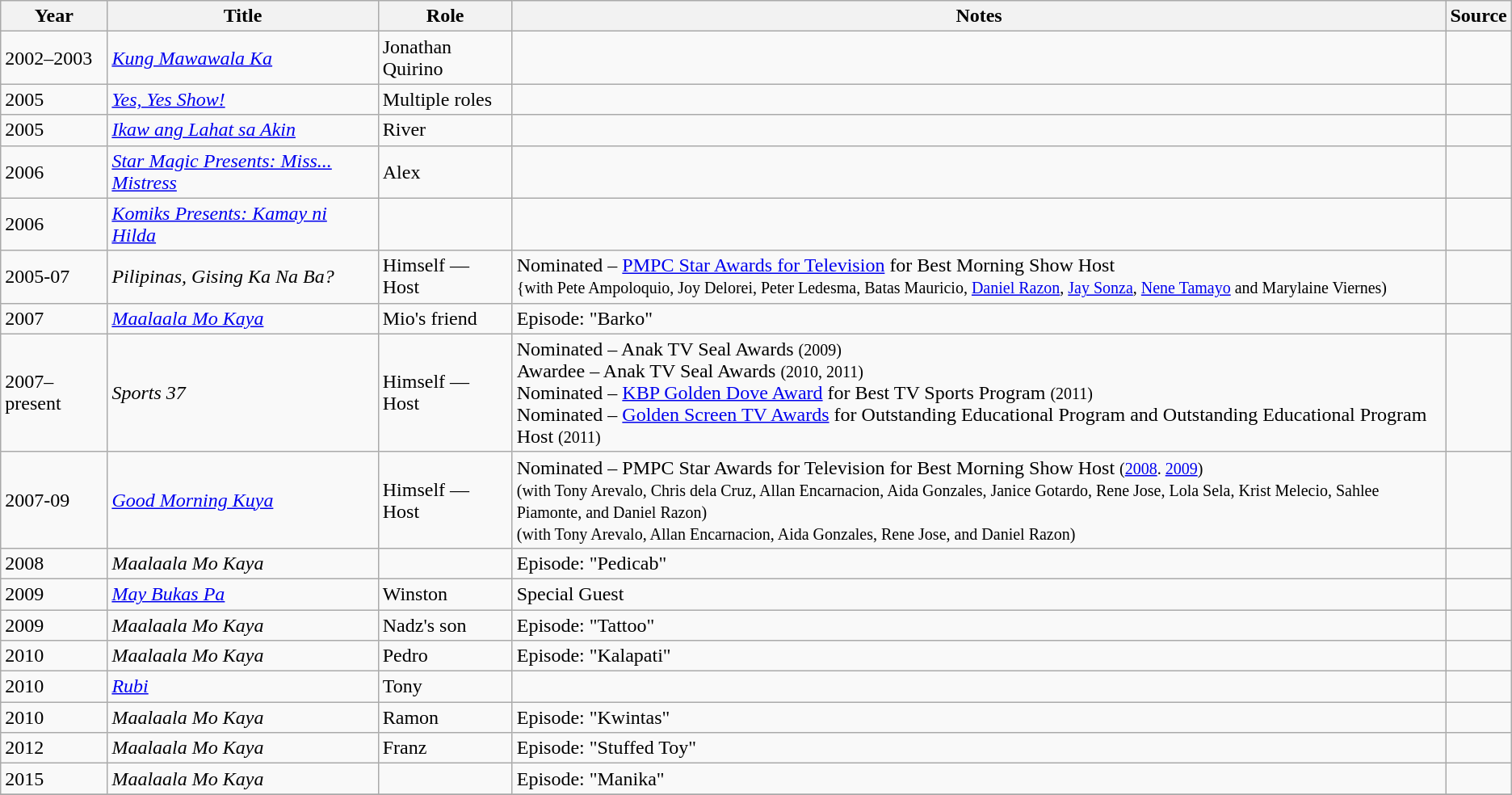<table class="wikitable sortable" >
<tr>
<th>Year</th>
<th>Title</th>
<th>Role</th>
<th class="unsortable">Notes </th>
<th class="unsortable">Source </th>
</tr>
<tr>
<td>2002–2003</td>
<td><em><a href='#'>Kung Mawawala Ka</a></em></td>
<td>Jonathan Quirino</td>
<td></td>
<td></td>
</tr>
<tr>
<td>2005</td>
<td><em><a href='#'>Yes, Yes Show!</a></em></td>
<td>Multiple roles</td>
<td></td>
<td></td>
</tr>
<tr>
<td>2005</td>
<td><em><a href='#'>Ikaw ang Lahat sa Akin</a></em></td>
<td>River</td>
<td></td>
<td></td>
</tr>
<tr>
<td>2006</td>
<td><em><a href='#'>Star Magic Presents: Miss... Mistress</a></em></td>
<td>Alex</td>
<td></td>
<td></td>
</tr>
<tr>
<td>2006</td>
<td><em><a href='#'>Komiks Presents: Kamay ni Hilda</a></em></td>
<td></td>
<td></td>
<td></td>
</tr>
<tr>
<td>2005-07</td>
<td><em>Pilipinas, Gising Ka Na Ba?</em></td>
<td>Himself — Host</td>
<td>Nominated – <a href='#'>PMPC Star Awards for Television</a> for Best Morning Show Host<br><small>{with Pete Ampoloquio, Joy Delorei, Peter Ledesma, Batas Mauricio, <a href='#'>Daniel Razon</a>, <a href='#'>Jay Sonza</a>, <a href='#'>Nene Tamayo</a> and Marylaine Viernes)</small></td>
<td></td>
</tr>
<tr>
<td>2007</td>
<td><em><a href='#'>Maalaala Mo Kaya</a></em></td>
<td>Mio's friend</td>
<td>Episode: "Barko"</td>
<td></td>
</tr>
<tr>
<td>2007–present</td>
<td><em>Sports 37</em></td>
<td>Himself — Host</td>
<td>Nominated – Anak TV Seal Awards <small>(2009)</small><br>Awardee – Anak TV Seal Awards <small>(2010, 2011)</small><br>Nominated – <a href='#'>KBP Golden Dove Award</a> for Best TV Sports Program <small>(2011)</small><br>Nominated – <a href='#'>Golden Screen TV Awards</a> for Outstanding Educational Program and Outstanding Educational Program Host <small>(2011)</small></td>
<td></td>
</tr>
<tr>
<td>2007-09</td>
<td><em><a href='#'>Good Morning Kuya</a></em></td>
<td>Himself — Host</td>
<td>Nominated – PMPC Star Awards for Television for Best Morning Show Host <small>(<a href='#'>2008</a>. <a href='#'>2009</a>)</small><br><small>(with Tony Arevalo, Chris dela Cruz, Allan Encarnacion, Aida Gonzales, Janice Gotardo, Rene Jose, Lola Sela, Krist Melecio, Sahlee Piamonte, and Daniel Razon)</small><br><small>(with Tony Arevalo, Allan Encarnacion, Aida Gonzales, Rene Jose, and Daniel Razon)</small></td>
<td></td>
</tr>
<tr>
<td>2008</td>
<td><em>Maalaala Mo Kaya</em></td>
<td></td>
<td>Episode: "Pedicab"</td>
<td></td>
</tr>
<tr>
<td>2009</td>
<td><em><a href='#'>May Bukas Pa</a></em></td>
<td>Winston</td>
<td>Special Guest</td>
<td></td>
</tr>
<tr>
<td>2009</td>
<td><em>Maalaala Mo Kaya</em></td>
<td>Nadz's son</td>
<td>Episode: "Tattoo"</td>
<td></td>
</tr>
<tr>
<td>2010</td>
<td><em>Maalaala Mo Kaya</em></td>
<td>Pedro</td>
<td>Episode: "Kalapati"</td>
<td></td>
</tr>
<tr>
<td>2010</td>
<td><em><a href='#'>Rubi</a></em></td>
<td>Tony</td>
<td></td>
<td></td>
</tr>
<tr>
<td>2010</td>
<td><em>Maalaala Mo Kaya</em></td>
<td>Ramon</td>
<td>Episode: "Kwintas"</td>
<td></td>
</tr>
<tr>
<td>2012</td>
<td><em>Maalaala Mo Kaya</em></td>
<td>Franz</td>
<td>Episode: "Stuffed Toy"</td>
<td></td>
</tr>
<tr>
<td>2015</td>
<td><em>Maalaala Mo Kaya</em></td>
<td></td>
<td>Episode: "Manika"</td>
<td></td>
</tr>
<tr>
</tr>
</table>
